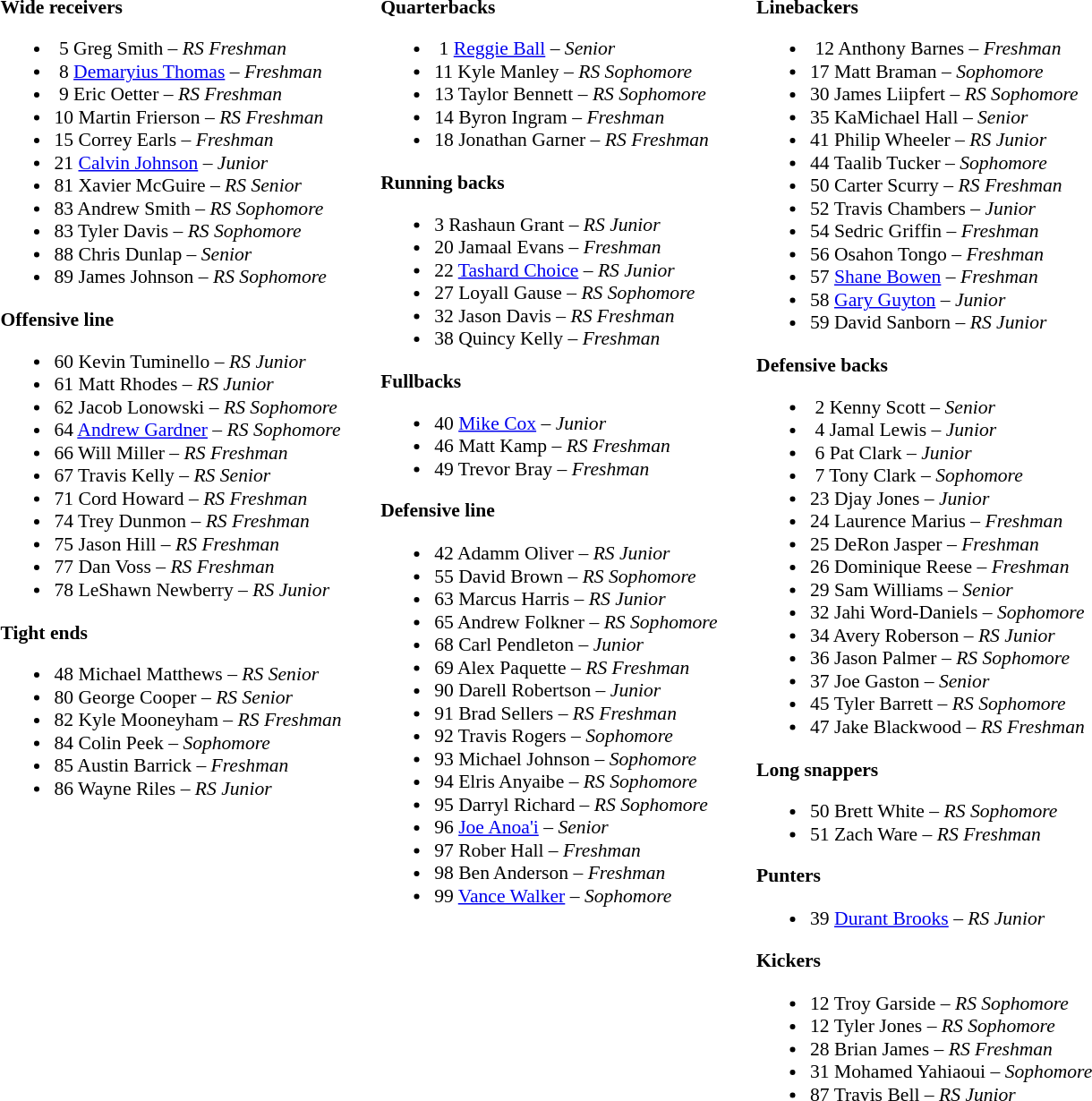<table class="toccolours" style="border-collapse:collapse; font-size:90%;">
<tr>
<td colspan="7" style="text-align:center;"></td>
</tr>
<tr>
<td></td>
</tr>
<tr>
<td valign="top"><br><strong>Wide receivers</strong><ul><li> 5  Greg Smith – <em>RS Freshman</em></li><li> 8  <a href='#'>Demaryius Thomas</a> – <em>Freshman</em></li><li> 9  Eric Oetter – <em>RS Freshman</em></li><li>10  Martin Frierson – <em>RS Freshman</em></li><li>15  Correy Earls – <em>Freshman</em></li><li>21  <a href='#'>Calvin Johnson</a> – <em>Junior</em></li><li>81  Xavier McGuire – <em>RS Senior</em></li><li>83  Andrew Smith – <em>RS Sophomore</em></li><li>83  Tyler Davis – <em>RS Sophomore</em></li><li>88  Chris Dunlap – <em>Senior</em></li><li>89  James Johnson – <em>RS Sophomore</em></li></ul><strong>Offensive line</strong><ul><li>60  Kevin Tuminello – <em>RS Junior</em></li><li>61  Matt Rhodes – <em>RS Junior</em></li><li>62  Jacob Lonowski – <em>RS Sophomore</em></li><li>64  <a href='#'>Andrew Gardner</a> – <em>RS Sophomore</em></li><li>66  Will Miller – <em>RS Freshman</em></li><li>67  Travis Kelly – <em>RS Senior</em></li><li>71  Cord Howard – <em>RS Freshman</em></li><li>74  Trey Dunmon – <em>RS Freshman</em></li><li>75  Jason Hill – <em>RS Freshman</em></li><li>77  Dan Voss – <em>RS Freshman</em></li><li>78  LeShawn Newberry – <em>RS Junior</em></li></ul><strong>Tight ends</strong><ul><li>48  Michael Matthews – <em>RS Senior</em></li><li>80  George Cooper – <em>RS Senior</em></li><li>82  Kyle Mooneyham – <em>RS Freshman</em></li><li>84  Colin Peek – <em>Sophomore</em></li><li>85  Austin Barrick – <em>Freshman</em></li><li>86  Wayne Riles – <em>RS Junior</em></li></ul></td>
<td width="25"> </td>
<td valign="top"><br><strong>Quarterbacks</strong><ul><li> 1  <a href='#'>Reggie Ball</a> – <em>Senior</em></li><li>11  Kyle Manley – <em>RS Sophomore</em></li><li>13  Taylor Bennett – <em> RS Sophomore</em></li><li>14  Byron Ingram – <em>Freshman</em></li><li>18  Jonathan Garner – <em>RS Freshman</em></li></ul><strong>Running backs</strong><ul><li>3  Rashaun Grant – <em>RS Junior</em></li><li>20  Jamaal Evans – <em>Freshman</em></li><li>22  <a href='#'>Tashard Choice</a> – <em>RS Junior</em></li><li>27  Loyall Gause – <em>RS Sophomore</em></li><li>32  Jason Davis – <em>RS Freshman</em></li><li>38  Quincy Kelly – <em>Freshman</em></li></ul><strong>Fullbacks</strong><ul><li>40  <a href='#'>Mike Cox</a> – <em>Junior</em></li><li>46  Matt Kamp – <em>RS Freshman</em></li><li>49  Trevor Bray – <em>Freshman</em></li></ul><strong>Defensive line</strong><ul><li>42  Adamm Oliver – <em>RS Junior</em></li><li>55  David Brown – <em>RS Sophomore</em></li><li>63  Marcus Harris – <em>RS Junior</em></li><li>65  Andrew Folkner – <em>RS Sophomore</em></li><li>68  Carl Pendleton – <em>Junior</em></li><li>69  Alex Paquette – <em>RS Freshman</em></li><li>90  Darell Robertson – <em>Junior</em></li><li>91  Brad Sellers – <em>RS Freshman</em></li><li>92  Travis Rogers – <em>Sophomore</em></li><li>93  Michael Johnson – <em>Sophomore</em></li><li>94  Elris Anyaibe – <em>RS Sophomore</em></li><li>95  Darryl Richard – <em>RS Sophomore</em></li><li>96  <a href='#'>Joe Anoa'i</a> – <em>Senior</em></li><li>97  Rober Hall – <em>Freshman</em></li><li>98  Ben Anderson – <em>Freshman</em></li><li>99  <a href='#'>Vance Walker</a> – <em>Sophomore</em></li></ul></td>
<td width="25"> </td>
<td valign="top"><br><strong>Linebackers</strong><ul><li> 12  Anthony Barnes – <em>Freshman</em></li><li>17  Matt Braman – <em>Sophomore</em></li><li>30  James Liipfert – <em>RS Sophomore</em></li><li>35  KaMichael Hall – <em>Senior</em></li><li>41  Philip Wheeler – <em>RS Junior</em></li><li>44  Taalib Tucker – <em>Sophomore</em></li><li>50  Carter Scurry – <em>RS Freshman</em></li><li>52  Travis Chambers – <em>Junior</em></li><li>54  Sedric Griffin – <em>Freshman</em></li><li>56  Osahon Tongo – <em>Freshman</em></li><li>57  <a href='#'>Shane Bowen</a> – <em>Freshman</em></li><li>58  <a href='#'>Gary Guyton</a> – <em>Junior</em></li><li>59  David Sanborn – <em>RS Junior</em></li></ul><strong>Defensive backs</strong><ul><li> 2  Kenny Scott – <em>Senior</em></li><li> 4  Jamal Lewis – <em>Junior</em></li><li> 6  Pat Clark – <em>Junior</em></li><li> 7  Tony Clark – <em>Sophomore</em></li><li>23  Djay Jones – <em>Junior</em></li><li>24  Laurence Marius – <em>Freshman</em></li><li>25  DeRon Jasper – <em>Freshman</em></li><li>26  Dominique Reese – <em>Freshman</em></li><li>29  Sam Williams – <em>Senior</em></li><li>32  Jahi Word-Daniels – <em>Sophomore</em></li><li>34  Avery Roberson – <em>RS Junior</em></li><li>36  Jason Palmer – <em>RS Sophomore</em></li><li>37  Joe Gaston – <em>Senior</em></li><li>45  Tyler Barrett – <em>RS Sophomore</em></li><li>47  Jake Blackwood – <em>RS Freshman</em></li></ul><strong>Long snappers</strong><ul><li>50 Brett White – <em>RS Sophomore</em></li><li>51 Zach Ware – <em>RS Freshman</em></li></ul><strong>Punters</strong><ul><li>39  <a href='#'>Durant Brooks</a> – <em>RS Junior</em></li></ul><strong>Kickers</strong><ul><li>12  Troy Garside – <em>RS Sophomore</em></li><li>12  Tyler Jones – <em>RS Sophomore</em></li><li>28  Brian James – <em>RS Freshman</em></li><li>31  Mohamed Yahiaoui – <em>Sophomore</em></li><li>87  Travis Bell – <em>RS Junior</em></li></ul></td>
</tr>
</table>
